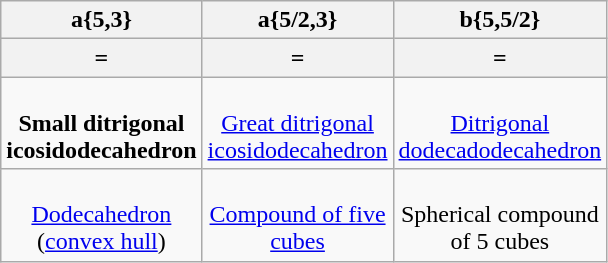<table class="wikitable" width="400" style="vertical-align:top;text-align:center">
<tr>
<th>a{5,3}</th>
<th>a{5/2,3}</th>
<th>b{5,5/2}</th>
</tr>
<tr>
<th> = </th>
<th> = </th>
<th> = </th>
</tr>
<tr align=center>
<td><br><strong>Small ditrigonal icosidodecahedron</strong></td>
<td><br><a href='#'>Great ditrigonal icosidodecahedron</a></td>
<td><br><a href='#'>Ditrigonal dodecadodecahedron</a></td>
</tr>
<tr align=center>
<td><br><a href='#'>Dodecahedron</a> (<a href='#'>convex hull</a>)</td>
<td><br><a href='#'>Compound of five cubes</a></td>
<td><br>Spherical compound of 5 cubes</td>
</tr>
</table>
